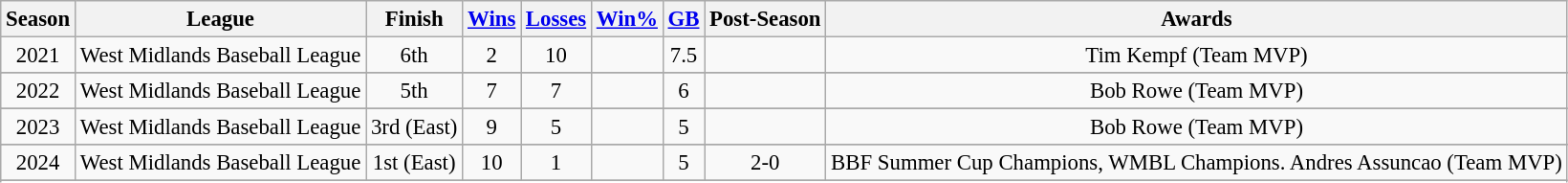<table class="wikitable plainrowheaders" style="text-align:center; font-size:95%">
<tr>
<th scope="col">Season</th>
<th scope="col">League</th>
<th scope="col">Finish</th>
<th scope="col"><a href='#'>Wins</a></th>
<th scope="col"><a href='#'>Losses</a></th>
<th scope="col"><a href='#'>Win%</a></th>
<th scope="col"><a href='#'>GB</a></th>
<th scope="col">Post-Season</th>
<th scope="col">Awards</th>
</tr>
<tr>
<td>2021</td>
<td>West Midlands Baseball League</td>
<td>6th</td>
<td>2</td>
<td>10</td>
<td></td>
<td>7.5</td>
<td></td>
<td>Tim Kempf (Team MVP)</td>
</tr>
<tr>
</tr>
<tr>
<td>2022</td>
<td>West Midlands Baseball League</td>
<td>5th</td>
<td>7</td>
<td>7</td>
<td></td>
<td>6</td>
<td></td>
<td>Bob Rowe (Team MVP)</td>
</tr>
<tr>
</tr>
<tr>
<td>2023</td>
<td>West Midlands Baseball League</td>
<td>3rd (East)</td>
<td>9</td>
<td>5</td>
<td></td>
<td>5</td>
<td></td>
<td>Bob Rowe (Team MVP)</td>
</tr>
<tr>
</tr>
<tr>
<td>2024</td>
<td>West Midlands Baseball League</td>
<td>1st (East)</td>
<td>10</td>
<td>1</td>
<td></td>
<td>5</td>
<td>2-0</td>
<td>BBF Summer Cup Champions, WMBL Champions. Andres Assuncao (Team MVP)</td>
</tr>
<tr>
</tr>
<tr>
</tr>
</table>
